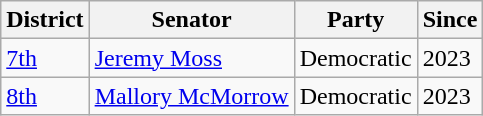<table class="wikitable">
<tr>
<th>District</th>
<th>Senator</th>
<th>Party</th>
<th>Since</th>
</tr>
<tr>
<td><a href='#'>7th</a></td>
<td><a href='#'>Jeremy Moss</a></td>
<td>Democratic</td>
<td>2023</td>
</tr>
<tr>
<td><a href='#'>8th</a></td>
<td><a href='#'>Mallory McMorrow</a></td>
<td>Democratic</td>
<td>2023</td>
</tr>
</table>
